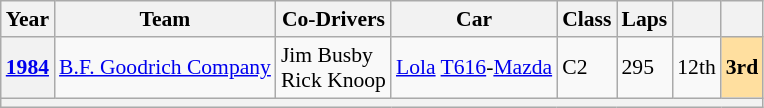<table class="wikitable" style="font-size:90%">
<tr>
<th>Year</th>
<th>Team</th>
<th>Co-Drivers</th>
<th>Car</th>
<th>Class</th>
<th>Laps</th>
<th></th>
<th></th>
</tr>
<tr>
<th><a href='#'>1984</a></th>
<td align="left"> <a href='#'>B.F. Goodrich Company</a></td>
<td align="left"> Jim Busby<br> Rick Knoop</td>
<td align="left"><a href='#'>Lola</a> <a href='#'>T616</a>-<a href='#'>Mazda</a></td>
<td>C2</td>
<td>295</td>
<td>12th</td>
<td style="background:#ffdf9f;"><strong>3rd</strong></td>
</tr>
<tr>
<th colspan="8"></th>
</tr>
</table>
